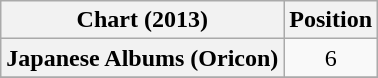<table class="wikitable plainrowheaders">
<tr>
<th>Chart (2013)</th>
<th>Position</th>
</tr>
<tr>
<th scope="row">Japanese Albums (Oricon)</th>
<td style="text-align:center;">6</td>
</tr>
<tr>
</tr>
</table>
